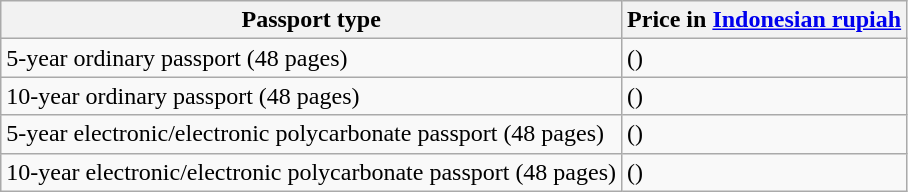<table class="wikitable sortable">
<tr>
<th>Passport type</th>
<th>Price in <a href='#'>Indonesian rupiah</a></th>
</tr>
<tr>
<td>5-year ordinary passport (48 pages)</td>
<td> ()</td>
</tr>
<tr>
<td>10-year ordinary passport (48 pages)</td>
<td> ()</td>
</tr>
<tr>
<td>5-year electronic/electronic polycarbonate passport (48 pages)</td>
<td> ()</td>
</tr>
<tr>
<td>10-year electronic/electronic polycarbonate passport (48 pages)</td>
<td> ()</td>
</tr>
</table>
